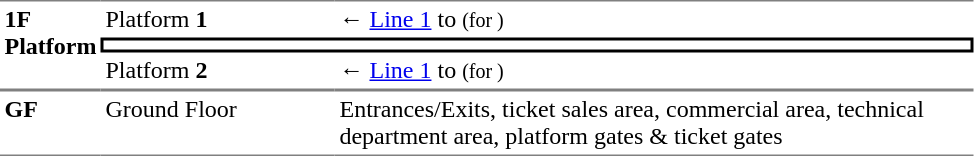<table border=0 cellspacing=0 cellpadding=3>
<tr>
<td style="border-bottom:solid 1px gray;vertical-align:top;border-top:solid 1px gray;" rowspan=3;><strong>1F<br>Platform</strong></td>
<td style="border-top:solid 1px gray;" width=150>Platform <span><strong>1</strong></span></td>
<td style="border-top:solid 1px gray;" width=390>←  <a href='#'>Line 1</a> to  <small>(for )</small></td>
</tr>
<tr>
<td style="border-top:solid 2px black;border-right:solid 2px black;border-left:solid 2px black;border-bottom:solid 2px black;text-align:center;" colspan=2></td>
</tr>
<tr>
<td style="border-bottom:solid 1px gray;" width=150>Platform <span><strong>2</strong></span></td>
<td style="border-bottom:solid 1px gray;" width=390>←  <a href='#'>Line 1</a> to  <small>(for )</small></td>
</tr>
<tr>
<td style="border-bottom:solid 1px gray;border-top:solid 1px gray; vertical-align:top" width=50><strong>GF</strong></td>
<td style="border-top:solid 1px gray;border-bottom:solid 1px gray; vertical-align:top" width=100>Ground Floor</td>
<td style="border-top:solid 1px gray;border-bottom:solid 1px gray; vertical-align:top" width=420>Entrances/Exits, ticket sales area, commercial area, technical department area, platform gates & ticket gates</td>
</tr>
</table>
